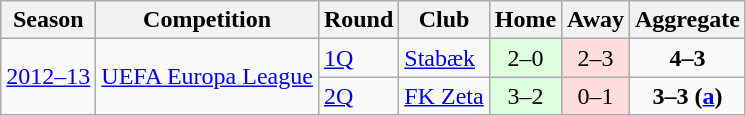<table class="wikitable">
<tr>
<th>Season</th>
<th>Competition</th>
<th>Round</th>
<th>Club</th>
<th>Home</th>
<th>Away</th>
<th>Aggregate</th>
</tr>
<tr>
<td rowspan="2"><a href='#'>2012–13</a></td>
<td rowspan="2"><a href='#'>UEFA Europa League</a></td>
<td><a href='#'>1Q</a></td>
<td> <a href='#'>Stabæk</a></td>
<td bgcolor="#ddffdd" style="text-align:center;">2–0</td>
<td bgcolor="#ffdddd" style="text-align:center;">2–3</td>
<td style="text-align:center;"><strong>4–3</strong></td>
</tr>
<tr>
<td><a href='#'>2Q</a></td>
<td> <a href='#'>FK Zeta</a></td>
<td bgcolor="#ddffdd" style="text-align:center;">3–2</td>
<td bgcolor="#ffdddd" style="text-align:center;">0–1</td>
<td style="text-align:center;"><strong>3–3 (<a href='#'>a</a>)</strong></td>
</tr>
</table>
